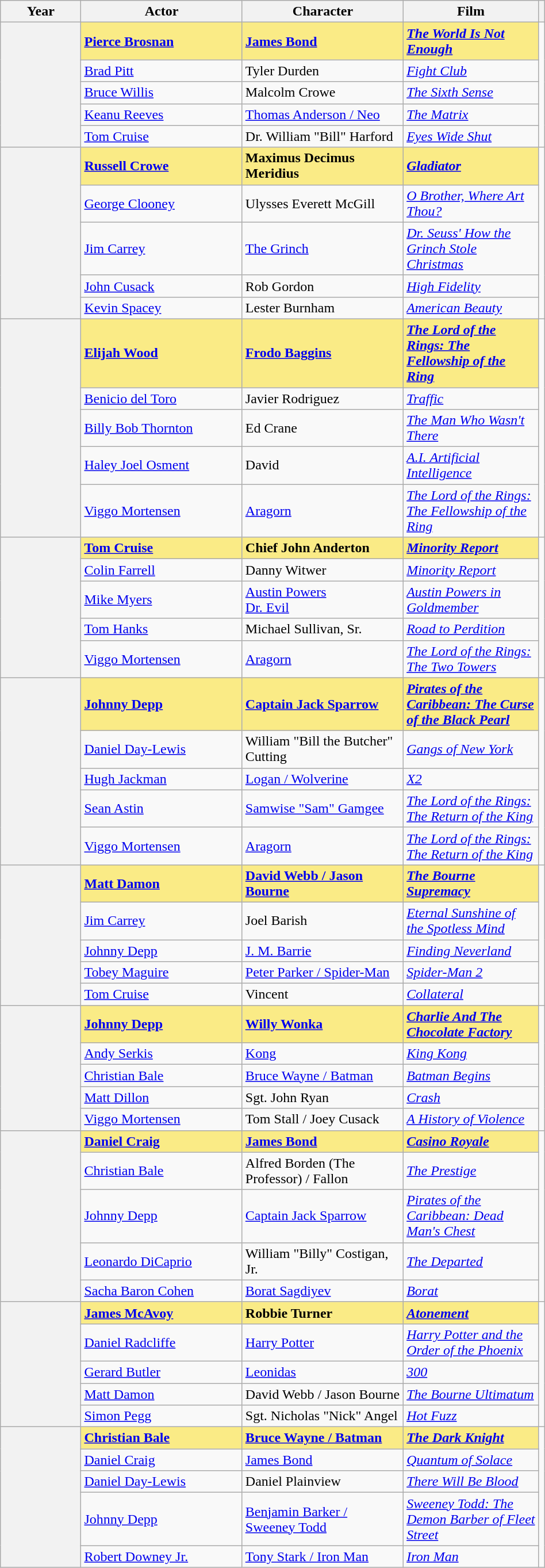<table class="wikitable" width="50%">
<tr>
<th scope="col" width="15%">Year</th>
<th scope="col" width="30%">Actor</th>
<th scope="col" width="30%">Character</th>
<th scope="col" width="60%">Film</th>
<th scope="col" width="2%"></th>
</tr>
<tr>
<th scope="row" rowspan="5"></th>
<td style="background:#FAEB86"><strong><a href='#'>Pierce Brosnan</a></strong></td>
<td style="background:#FAEB86"><strong><a href='#'>James Bond</a></strong></td>
<td style="background:#FAEB86"><strong><em><a href='#'>The World Is Not Enough</a></em></strong></td>
<td rowspan="5" style="text-align:center"></td>
</tr>
<tr>
<td><a href='#'>Brad Pitt</a></td>
<td>Tyler Durden</td>
<td><em><a href='#'>Fight Club</a></em></td>
</tr>
<tr>
<td><a href='#'>Bruce Willis</a></td>
<td>Malcolm Crowe</td>
<td><em><a href='#'>The Sixth Sense</a></em></td>
</tr>
<tr>
<td><a href='#'>Keanu Reeves</a></td>
<td><a href='#'>Thomas Anderson / Neo</a></td>
<td><em><a href='#'>The Matrix</a></em></td>
</tr>
<tr>
<td><a href='#'>Tom Cruise</a></td>
<td>Dr. William "Bill" Harford</td>
<td><em><a href='#'>Eyes Wide Shut</a></em></td>
</tr>
<tr>
<th scope="row" rowspan="5"></th>
<td style="background:#FAEB86"><strong><a href='#'>Russell Crowe</a></strong></td>
<td style="background:#FAEB86"><strong>Maximus Decimus Meridius</strong></td>
<td style="background:#FAEB86"><strong><em><a href='#'>Gladiator</a></em></strong></td>
<td rowspan="5" style="text-align:center"></td>
</tr>
<tr>
<td><a href='#'>George Clooney</a></td>
<td>Ulysses Everett McGill</td>
<td><em><a href='#'>O Brother, Where Art Thou?</a></em></td>
</tr>
<tr>
<td><a href='#'>Jim Carrey</a></td>
<td><a href='#'>The Grinch</a></td>
<td><em><a href='#'>Dr. Seuss' How the Grinch Stole Christmas</a></em></td>
</tr>
<tr>
<td><a href='#'>John Cusack</a></td>
<td>Rob Gordon</td>
<td><em><a href='#'>High Fidelity</a></em></td>
</tr>
<tr>
<td><a href='#'>Kevin Spacey</a></td>
<td>Lester Burnham</td>
<td><em><a href='#'>American Beauty</a></em></td>
</tr>
<tr>
<th scope="row" rowspan="5"></th>
<td style="background:#FAEB86"><strong><a href='#'>Elijah Wood</a></strong></td>
<td style="background:#FAEB86"><strong><a href='#'>Frodo Baggins</a></strong></td>
<td style="background:#FAEB86"><strong><em><a href='#'>The Lord of the Rings: The Fellowship of the Ring</a></em></strong></td>
<td rowspan="5" style="text-align:center"><br></td>
</tr>
<tr>
<td><a href='#'>Benicio del Toro</a></td>
<td>Javier Rodriguez</td>
<td><em><a href='#'>Traffic</a></em></td>
</tr>
<tr>
<td><a href='#'>Billy Bob Thornton</a></td>
<td>Ed Crane</td>
<td><em><a href='#'>The Man Who Wasn't There</a></em></td>
</tr>
<tr>
<td><a href='#'>Haley Joel Osment</a></td>
<td>David</td>
<td><em><a href='#'>A.I. Artificial Intelligence</a></em></td>
</tr>
<tr>
<td><a href='#'>Viggo Mortensen</a></td>
<td><a href='#'>Aragorn</a></td>
<td><em><a href='#'>The Lord of the Rings: The Fellowship of the Ring</a></em></td>
</tr>
<tr>
<th scope="row" rowspan="5"></th>
<td style="background:#FAEB86"><strong><a href='#'>Tom Cruise</a></strong></td>
<td style="background:#FAEB86"><strong>Chief John Anderton</strong></td>
<td style="background:#FAEB86"><strong><em><a href='#'>Minority Report</a></em></strong></td>
<td rowspan="5" style="text-align:center"></td>
</tr>
<tr>
<td><a href='#'>Colin Farrell</a></td>
<td>Danny Witwer</td>
<td><em><a href='#'>Minority Report</a></em></td>
</tr>
<tr>
<td><a href='#'>Mike Myers</a></td>
<td><a href='#'>Austin Powers</a><br><a href='#'>Dr. Evil</a></td>
<td><em><a href='#'>Austin Powers in Goldmember</a></em></td>
</tr>
<tr>
<td><a href='#'>Tom Hanks</a></td>
<td>Michael Sullivan, Sr.</td>
<td><em><a href='#'>Road to Perdition</a></em></td>
</tr>
<tr>
<td><a href='#'>Viggo Mortensen</a></td>
<td><a href='#'>Aragorn</a></td>
<td><em><a href='#'>The Lord of the Rings: The Two Towers</a></em></td>
</tr>
<tr>
<th scope="row" rowspan="5"></th>
<td style="background:#FAEB86"><strong><a href='#'>Johnny Depp</a></strong></td>
<td style="background:#FAEB86"><strong><a href='#'>Captain Jack Sparrow</a></strong></td>
<td style="background:#FAEB86"><strong><em><a href='#'>Pirates of the Caribbean: The Curse of the Black Pearl</a></em></strong></td>
<td rowspan="5" style="text-align:center"></td>
</tr>
<tr>
<td><a href='#'>Daniel Day-Lewis</a></td>
<td>William "Bill the Butcher" Cutting</td>
<td><em><a href='#'>Gangs of New York</a></em></td>
</tr>
<tr>
<td><a href='#'>Hugh Jackman</a></td>
<td><a href='#'>Logan / Wolverine</a></td>
<td><em><a href='#'>X2</a></em></td>
</tr>
<tr>
<td><a href='#'>Sean Astin</a></td>
<td><a href='#'>Samwise "Sam" Gamgee</a></td>
<td><em><a href='#'>The Lord of the Rings: The Return of the King</a></em></td>
</tr>
<tr>
<td><a href='#'>Viggo Mortensen</a></td>
<td><a href='#'>Aragorn</a></td>
<td><em><a href='#'>The Lord of the Rings: The Return of the King</a></em></td>
</tr>
<tr>
<th scope="row" rowspan="5"></th>
<td style="background:#FAEB86"><strong><a href='#'>Matt Damon</a></strong></td>
<td style="background:#FAEB86"><strong><a href='#'>David Webb / Jason Bourne</a></strong></td>
<td style="background:#FAEB86"><strong><em><a href='#'>The Bourne Supremacy</a></em></strong></td>
<td rowspan="5" style="text-align:center"></td>
</tr>
<tr>
<td><a href='#'>Jim Carrey</a></td>
<td>Joel Barish</td>
<td><em><a href='#'>Eternal Sunshine of the Spotless Mind</a></em></td>
</tr>
<tr>
<td><a href='#'>Johnny Depp</a></td>
<td><a href='#'>J. M. Barrie</a></td>
<td><em><a href='#'>Finding Neverland</a></em></td>
</tr>
<tr>
<td><a href='#'>Tobey Maguire</a></td>
<td><a href='#'>Peter Parker / Spider-Man</a></td>
<td><em><a href='#'>Spider-Man 2</a></em></td>
</tr>
<tr>
<td><a href='#'>Tom Cruise</a></td>
<td>Vincent</td>
<td><em><a href='#'>Collateral</a></em></td>
</tr>
<tr>
<th scope="row" rowspan="5"></th>
<td style="background:#FAEB86"><strong><a href='#'>Johnny Depp</a></strong></td>
<td style="background:#FAEB86"><strong><a href='#'>Willy Wonka</a></strong></td>
<td style="background:#FAEB86"><strong><em><a href='#'>Charlie And The Chocolate Factory</a></em></strong></td>
<td rowspan="5" style="text-align:center"><br></td>
</tr>
<tr>
<td><a href='#'>Andy Serkis</a></td>
<td><a href='#'>Kong</a></td>
<td><em><a href='#'>King Kong</a></em></td>
</tr>
<tr>
<td><a href='#'>Christian Bale</a></td>
<td><a href='#'>Bruce Wayne / Batman</a></td>
<td><em><a href='#'>Batman Begins</a></em></td>
</tr>
<tr>
<td><a href='#'>Matt Dillon</a></td>
<td>Sgt. John Ryan</td>
<td><em><a href='#'>Crash</a></em></td>
</tr>
<tr>
<td><a href='#'>Viggo Mortensen</a></td>
<td>Tom Stall / Joey Cusack</td>
<td><em><a href='#'>A History of Violence</a></em></td>
</tr>
<tr>
<th scope="row" rowspan="5"></th>
<td style="background:#FAEB86"><strong><a href='#'>Daniel Craig</a></strong></td>
<td style="background:#FAEB86"><strong><a href='#'>James Bond</a></strong></td>
<td style="background:#FAEB86"><strong><em><a href='#'>Casino Royale</a></em></strong></td>
<td rowspan="5" style="text-align:center"></td>
</tr>
<tr>
<td><a href='#'>Christian Bale</a></td>
<td>Alfred Borden (The Professor) / Fallon</td>
<td><em><a href='#'>The Prestige</a></em></td>
</tr>
<tr>
<td><a href='#'>Johnny Depp</a></td>
<td><a href='#'>Captain Jack Sparrow</a></td>
<td><em><a href='#'>Pirates of the Caribbean: Dead Man's Chest</a></em></td>
</tr>
<tr>
<td><a href='#'>Leonardo DiCaprio</a></td>
<td>William "Billy" Costigan, Jr.</td>
<td><em><a href='#'>The Departed</a></em></td>
</tr>
<tr>
<td><a href='#'>Sacha Baron Cohen</a></td>
<td><a href='#'>Borat Sagdiyev</a></td>
<td><em><a href='#'>Borat</a></em></td>
</tr>
<tr>
<th scope="row" rowspan="5"></th>
<td style="background:#FAEB86"><strong><a href='#'>James McAvoy</a></strong></td>
<td style="background:#FAEB86"><strong>Robbie Turner</strong></td>
<td style="background:#FAEB86"><strong><em><a href='#'>Atonement</a></em></strong></td>
<td rowspan="5" style="text-align:center"></td>
</tr>
<tr>
<td><a href='#'>Daniel Radcliffe</a></td>
<td><a href='#'>Harry Potter</a></td>
<td><em><a href='#'>Harry Potter and the Order of the Phoenix</a></em></td>
</tr>
<tr>
<td><a href='#'>Gerard Butler</a></td>
<td><a href='#'>Leonidas</a></td>
<td><em><a href='#'>300</a></em></td>
</tr>
<tr>
<td><a href='#'>Matt Damon</a></td>
<td>David Webb / Jason Bourne</td>
<td><em><a href='#'>The Bourne Ultimatum</a></em></td>
</tr>
<tr>
<td><a href='#'>Simon Pegg</a></td>
<td>Sgt. Nicholas "Nick" Angel</td>
<td><em><a href='#'>Hot Fuzz</a></em></td>
</tr>
<tr>
<th scope="row" rowspan="5"></th>
<td style="background:#FAEB86"><strong><a href='#'>Christian Bale</a></strong></td>
<td style="background:#FAEB86"><strong><a href='#'>Bruce Wayne / Batman</a></strong></td>
<td style="background:#FAEB86"><strong><em><a href='#'>The Dark Knight</a></em></strong></td>
<td rowspan="5" style="text-align:center"></td>
</tr>
<tr>
<td><a href='#'>Daniel Craig</a></td>
<td><a href='#'>James Bond</a></td>
<td><em><a href='#'>Quantum of Solace</a></em></td>
</tr>
<tr>
<td><a href='#'>Daniel Day-Lewis</a></td>
<td>Daniel Plainview</td>
<td><em><a href='#'>There Will Be Blood</a></em></td>
</tr>
<tr>
<td><a href='#'>Johnny Depp</a></td>
<td><a href='#'>Benjamin Barker / Sweeney Todd</a></td>
<td><em><a href='#'>Sweeney Todd: The Demon Barber of Fleet Street</a></em></td>
</tr>
<tr>
<td><a href='#'>Robert Downey Jr.</a></td>
<td><a href='#'>Tony Stark / Iron Man</a></td>
<td><em><a href='#'>Iron Man</a></em></td>
</tr>
</table>
